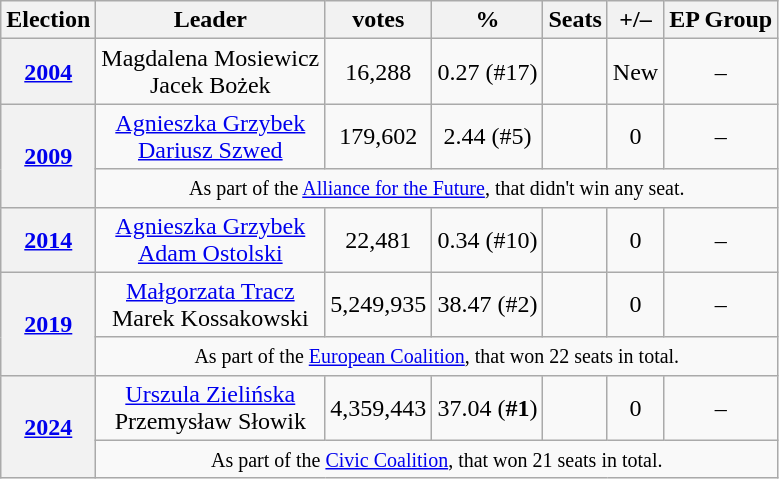<table class=wikitable style="text-align:center;">
<tr>
<th>Election</th>
<th>Leader</th>
<th>votes</th>
<th>%</th>
<th>Seats</th>
<th>+/–</th>
<th>EP Group</th>
</tr>
<tr>
<th><a href='#'>2004</a></th>
<td>Magdalena Mosiewicz<br>Jacek Bożek</td>
<td>16,288</td>
<td>0.27 (#17)</td>
<td></td>
<td>New</td>
<td>–</td>
</tr>
<tr>
<th rowspan="2"><a href='#'>2009</a></th>
<td><a href='#'>Agnieszka Grzybek</a><br><a href='#'>Dariusz Szwed</a></td>
<td>179,602</td>
<td>2.44 (#5)</td>
<td></td>
<td> 0</td>
<td>–</td>
</tr>
<tr>
<td colspan="7"><small>As part of the <a href='#'>Alliance for the Future</a>, that didn't win any seat.</small></td>
</tr>
<tr>
<th><a href='#'>2014</a></th>
<td><a href='#'>Agnieszka Grzybek</a><br><a href='#'>Adam Ostolski</a></td>
<td>22,481</td>
<td>0.34 (#10)</td>
<td></td>
<td> 0</td>
<td>–</td>
</tr>
<tr>
<th rowspan="2"><a href='#'>2019</a></th>
<td><a href='#'>Małgorzata Tracz</a><br>Marek Kossakowski</td>
<td>5,249,935</td>
<td>38.47 (#2)</td>
<td></td>
<td> 0</td>
<td>–</td>
</tr>
<tr>
<td colspan="7"><small>As part of the <a href='#'>European Coalition</a>, that won 22 seats in total.</small></td>
</tr>
<tr>
<th rowspan="2"><a href='#'>2024</a></th>
<td><a href='#'>Urszula Zielińska</a><br>Przemysław Słowik</td>
<td>4,359,443</td>
<td>37.04 (<strong>#1</strong>)</td>
<td></td>
<td> 0</td>
<td>–</td>
</tr>
<tr>
<td colspan="7"><small>As part of the <a href='#'>Civic Coalition</a>, that won 21 seats in total.</small></td>
</tr>
</table>
